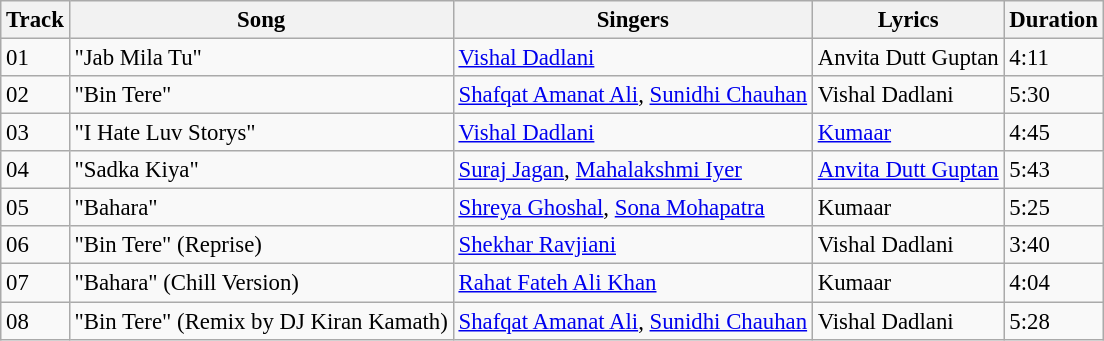<table class="wikitable" style="font-size:95%;">
<tr>
<th>Track</th>
<th>Song</th>
<th>Singers</th>
<th>Lyrics</th>
<th>Duration</th>
</tr>
<tr>
<td>01</td>
<td>"Jab Mila Tu"</td>
<td><a href='#'>Vishal Dadlani</a></td>
<td>Anvita Dutt Guptan</td>
<td>4:11</td>
</tr>
<tr>
<td>02</td>
<td>"Bin Tere"</td>
<td><a href='#'>Shafqat Amanat Ali</a>, <a href='#'>Sunidhi Chauhan</a></td>
<td>Vishal Dadlani</td>
<td>5:30</td>
</tr>
<tr>
<td>03</td>
<td>"I Hate Luv Storys"</td>
<td><a href='#'>Vishal Dadlani</a></td>
<td><a href='#'>Kumaar</a></td>
<td>4:45</td>
</tr>
<tr>
<td>04</td>
<td>"Sadka Kiya"</td>
<td><a href='#'>Suraj Jagan</a>, <a href='#'>Mahalakshmi Iyer</a></td>
<td><a href='#'>Anvita Dutt Guptan</a></td>
<td>5:43</td>
</tr>
<tr>
<td>05</td>
<td>"Bahara"</td>
<td><a href='#'>Shreya Ghoshal</a>, <a href='#'>Sona Mohapatra</a></td>
<td>Kumaar</td>
<td>5:25</td>
</tr>
<tr>
<td>06</td>
<td>"Bin Tere" (Reprise)</td>
<td><a href='#'>Shekhar Ravjiani</a></td>
<td>Vishal Dadlani</td>
<td>3:40</td>
</tr>
<tr>
<td>07</td>
<td>"Bahara" (Chill Version)</td>
<td><a href='#'>Rahat Fateh Ali Khan</a></td>
<td>Kumaar</td>
<td>4:04</td>
</tr>
<tr>
<td>08</td>
<td>"Bin Tere" (Remix by DJ Kiran Kamath)</td>
<td><a href='#'>Shafqat Amanat Ali</a>, <a href='#'>Sunidhi Chauhan</a></td>
<td>Vishal Dadlani</td>
<td>5:28</td>
</tr>
</table>
